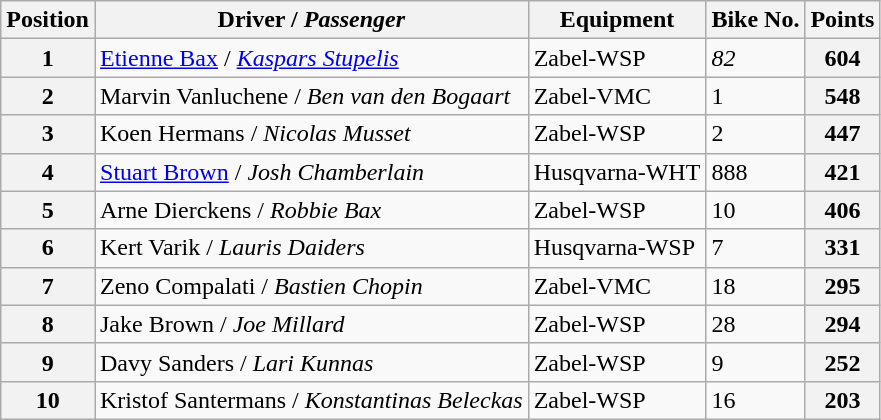<table class="wikitable">
<tr>
<th>Position</th>
<th>Driver / <em>Passenger</em></th>
<th>Equipment</th>
<th>Bike No.</th>
<th>Points</th>
</tr>
<tr>
<th>1</th>
<td> <a href='#'>Etienne Bax</a> /  <em><a href='#'>Kaspars Stupelis</a></em></td>
<td>Zabel-WSP</td>
<td><em>82</em></td>
<th>604</th>
</tr>
<tr>
<th>2</th>
<td> Marvin Vanluchene /  <em>Ben van den Bogaart</em></td>
<td>Zabel-VMC</td>
<td>1</td>
<th>548</th>
</tr>
<tr>
<th>3</th>
<td> Koen Hermans /  <em>Nicolas Musset</em></td>
<td>Zabel-WSP</td>
<td>2</td>
<th>447</th>
</tr>
<tr>
<th>4</th>
<td> <a href='#'>Stuart Brown</a> /  <em>Josh Chamberlain</em></td>
<td>Husqvarna-WHT</td>
<td>888</td>
<th>421</th>
</tr>
<tr>
<th>5</th>
<td> Arne Dierckens /  <em>Robbie Bax</em></td>
<td>Zabel-WSP</td>
<td>10</td>
<th>406</th>
</tr>
<tr>
<th>6</th>
<td> Kert Varik /  <em>Lauris Daiders</em></td>
<td>Husqvarna-WSP</td>
<td>7</td>
<th>331</th>
</tr>
<tr>
<th>7</th>
<td> Zeno Compalati /  <em>Bastien Chopin</em></td>
<td>Zabel-VMC</td>
<td>18</td>
<th>295</th>
</tr>
<tr>
<th>8</th>
<td> Jake Brown /  <em>Joe Millard</em></td>
<td>Zabel-WSP</td>
<td>28</td>
<th>294</th>
</tr>
<tr>
<th>9</th>
<td> Davy Sanders /  <em>Lari Kunnas</em></td>
<td>Zabel-WSP</td>
<td>9</td>
<th>252</th>
</tr>
<tr>
<th>10</th>
<td> Kristof Santermans /  <em>Konstantinas Beleckas</em></td>
<td>Zabel-WSP</td>
<td>16</td>
<th>203</th>
</tr>
</table>
